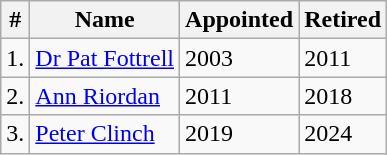<table class="wikitable">
<tr>
<th>#</th>
<th>Name</th>
<th>Appointed</th>
<th>Retired</th>
</tr>
<tr>
<td>1.</td>
<td><a href='#'>Dr Pat Fottrell</a></td>
<td>2003</td>
<td>2011</td>
</tr>
<tr>
<td>2.</td>
<td><a href='#'>Ann Riordan</a></td>
<td>2011</td>
<td>2018</td>
</tr>
<tr>
<td>3.</td>
<td><a href='#'>Peter Clinch</a></td>
<td>2019</td>
<td>2024</td>
</tr>
</table>
